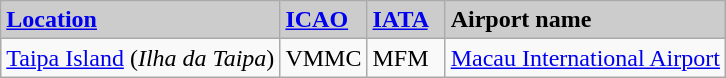<table class="wikitable">
<tr valign=top style="font-weight:bold; background-color: #CCCCCC">
<td><a href='#'>Location</a>  </td>
<td><a href='#'>ICAO</a>  </td>
<td><a href='#'>IATA</a>  </td>
<td>Airport name</td>
</tr>
<tr valign=top>
<td><a href='#'>Taipa Island</a> (<em>Ilha da Taipa</em>)</td>
<td>VMMC</td>
<td>MFM</td>
<td><a href='#'>Macau International Airport</a></td>
</tr>
</table>
